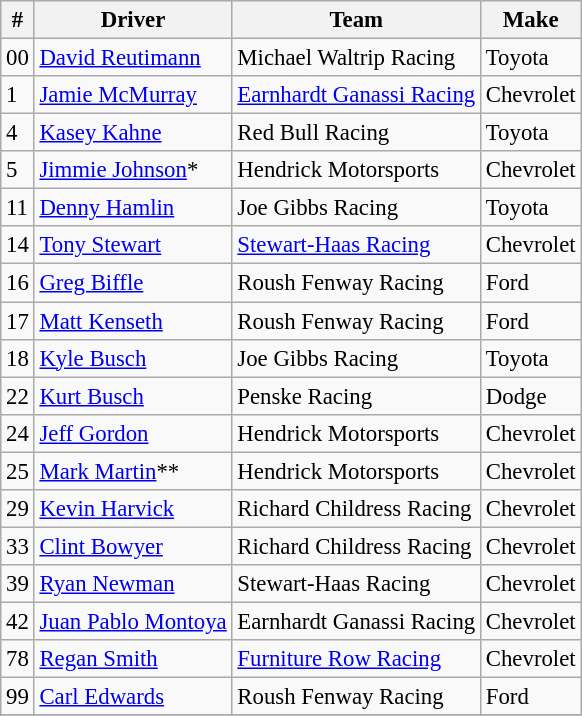<table class="wikitable" style="font-size:95%">
<tr>
<th>#</th>
<th>Driver</th>
<th>Team</th>
<th>Make</th>
</tr>
<tr>
<td>00</td>
<td><a href='#'>David Reutimann</a></td>
<td>Michael Waltrip Racing</td>
<td>Toyota</td>
</tr>
<tr>
<td>1</td>
<td><a href='#'>Jamie McMurray</a></td>
<td><a href='#'>Earnhardt Ganassi Racing</a></td>
<td>Chevrolet</td>
</tr>
<tr>
<td>4</td>
<td><a href='#'>Kasey Kahne</a></td>
<td>Red Bull Racing</td>
<td>Toyota</td>
</tr>
<tr>
<td>5</td>
<td><a href='#'>Jimmie Johnson</a>*</td>
<td>Hendrick Motorsports</td>
<td>Chevrolet</td>
</tr>
<tr>
<td>11</td>
<td><a href='#'>Denny Hamlin</a></td>
<td>Joe Gibbs Racing</td>
<td>Toyota</td>
</tr>
<tr>
<td>14</td>
<td><a href='#'>Tony Stewart</a></td>
<td><a href='#'>Stewart-Haas Racing</a></td>
<td>Chevrolet</td>
</tr>
<tr>
<td>16</td>
<td><a href='#'>Greg Biffle</a></td>
<td>Roush Fenway Racing</td>
<td>Ford</td>
</tr>
<tr>
<td>17</td>
<td><a href='#'>Matt Kenseth</a></td>
<td>Roush Fenway Racing</td>
<td>Ford</td>
</tr>
<tr>
<td>18</td>
<td><a href='#'>Kyle Busch</a></td>
<td>Joe Gibbs Racing</td>
<td>Toyota</td>
</tr>
<tr>
<td>22</td>
<td><a href='#'>Kurt Busch</a></td>
<td>Penske Racing</td>
<td>Dodge</td>
</tr>
<tr>
<td>24</td>
<td><a href='#'>Jeff Gordon</a></td>
<td>Hendrick Motorsports</td>
<td>Chevrolet</td>
</tr>
<tr>
<td>25</td>
<td><a href='#'>Mark Martin</a>**</td>
<td>Hendrick Motorsports</td>
<td>Chevrolet</td>
</tr>
<tr>
<td>29</td>
<td><a href='#'>Kevin Harvick</a></td>
<td>Richard Childress Racing</td>
<td>Chevrolet</td>
</tr>
<tr>
<td>33</td>
<td><a href='#'>Clint Bowyer</a></td>
<td>Richard Childress Racing</td>
<td>Chevrolet</td>
</tr>
<tr>
<td>39</td>
<td><a href='#'>Ryan Newman</a></td>
<td>Stewart-Haas Racing</td>
<td>Chevrolet</td>
</tr>
<tr>
<td>42</td>
<td><a href='#'>Juan Pablo Montoya</a></td>
<td>Earnhardt Ganassi Racing</td>
<td>Chevrolet</td>
</tr>
<tr>
<td>78</td>
<td><a href='#'>Regan Smith</a></td>
<td><a href='#'>Furniture Row Racing</a></td>
<td>Chevrolet</td>
</tr>
<tr>
<td>99</td>
<td><a href='#'>Carl Edwards</a></td>
<td>Roush Fenway Racing</td>
<td>Ford</td>
</tr>
<tr>
</tr>
</table>
